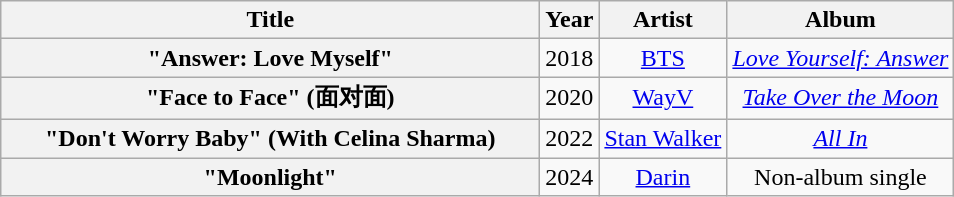<table class="wikitable plainrowheaders" style="text-align:center;">
<tr>
<th scope="col" style="width:22em;">Title</th>
<th scope="col">Year</th>
<th scope="col">Artist</th>
<th scope="col">Album</th>
</tr>
<tr>
<th scope="row">"Answer: Love Myself"</th>
<td>2018</td>
<td><a href='#'>BTS</a></td>
<td><em><a href='#'>Love Yourself: Answer</a></em></td>
</tr>
<tr>
<th scope="row">"Face to Face" (面对面)</th>
<td>2020</td>
<td><a href='#'>WayV</a></td>
<td><em><a href='#'>Take Over the Moon</a></em></td>
</tr>
<tr>
<th scope="row">"Don't Worry Baby" (With Celina Sharma)</th>
<td>2022</td>
<td><a href='#'>Stan Walker</a></td>
<td><em><a href='#'>All In</a></em></td>
</tr>
<tr>
<th scope="row">"Moonlight"</th>
<td>2024</td>
<td><a href='#'>Darin</a></td>
<td>Non-album single</td>
</tr>
</table>
